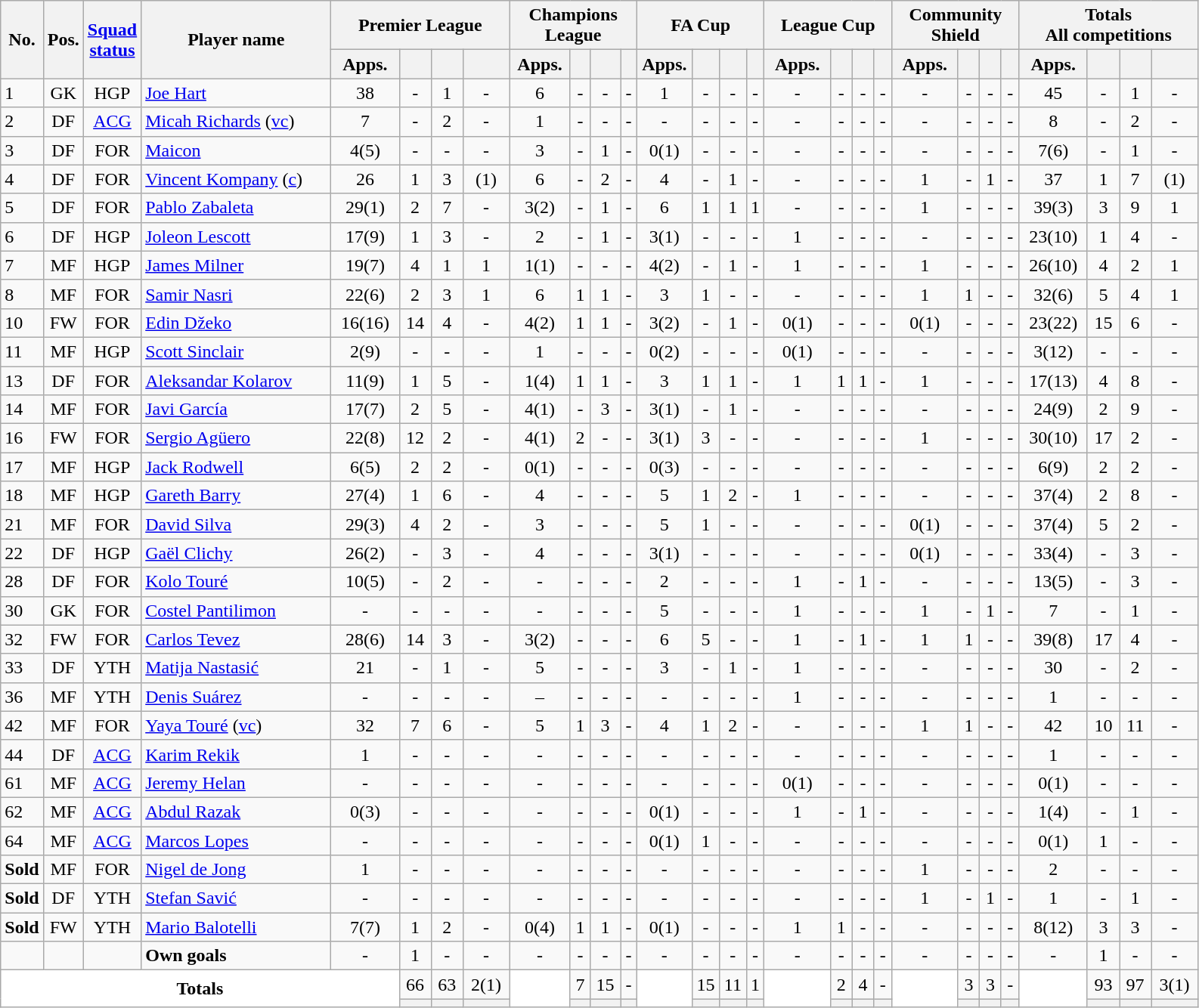<table class="wikitable" style="text-align:center">
<tr>
<th rowspan="2">No.</th>
<th rowspan="2">Pos.</th>
<th rowspan="2"><a href='#'>Squad<br>status</a></th>
<th rowspan="2" style="width:160px;">Player name</th>
<th colspan="4" style="width:150px;">Premier League</th>
<th colspan="4" style="width:105px;">Champions League</th>
<th colspan="4" style="width:105px;">FA Cup</th>
<th colspan="4" style="width:105px;">League Cup</th>
<th colspan="4" style="width:105px;">Community<br>Shield</th>
<th colspan="4" style="width:150px;">Totals<br>All competitions</th>
</tr>
<tr>
<th>Apps.</th>
<th></th>
<th></th>
<th></th>
<th>Apps.</th>
<th></th>
<th></th>
<th></th>
<th>Apps.</th>
<th></th>
<th></th>
<th></th>
<th>Apps.</th>
<th></th>
<th></th>
<th></th>
<th>Apps.</th>
<th></th>
<th></th>
<th></th>
<th>Apps.</th>
<th></th>
<th></th>
<th></th>
</tr>
<tr>
<td align="left">1</td>
<td>GK</td>
<td>HGP</td>
<td align="left"> <a href='#'>Joe Hart</a></td>
<td>38</td>
<td>-</td>
<td>1</td>
<td>-</td>
<td>6</td>
<td>-</td>
<td>-</td>
<td>-</td>
<td>1</td>
<td>-</td>
<td>-</td>
<td>-</td>
<td>-</td>
<td>-</td>
<td>-</td>
<td>-</td>
<td>-</td>
<td>-</td>
<td>-</td>
<td>-</td>
<td>45</td>
<td>-</td>
<td>1</td>
<td>-</td>
</tr>
<tr>
<td align="left">2</td>
<td>DF</td>
<td><a href='#'>ACG</a></td>
<td align="left"> <a href='#'>Micah Richards</a> (<a href='#'>vc</a>)</td>
<td>7</td>
<td>-</td>
<td>2</td>
<td>-</td>
<td>1</td>
<td>-</td>
<td>-</td>
<td>-</td>
<td>-</td>
<td>-</td>
<td>-</td>
<td>-</td>
<td>-</td>
<td>-</td>
<td>-</td>
<td>-</td>
<td>-</td>
<td>-</td>
<td>-</td>
<td>-</td>
<td>8</td>
<td>-</td>
<td>2</td>
<td>-</td>
</tr>
<tr>
<td align="left">3</td>
<td>DF</td>
<td>FOR</td>
<td align="left"> <a href='#'>Maicon</a></td>
<td>4(5)</td>
<td>-</td>
<td>-</td>
<td>-</td>
<td>3</td>
<td>-</td>
<td>1</td>
<td>-</td>
<td>0(1)</td>
<td>-</td>
<td>-</td>
<td>-</td>
<td>-</td>
<td>-</td>
<td>-</td>
<td>-</td>
<td>-</td>
<td>-</td>
<td>-</td>
<td>-</td>
<td>7(6)</td>
<td>-</td>
<td>1</td>
<td>-</td>
</tr>
<tr>
<td align="left">4</td>
<td>DF</td>
<td>FOR</td>
<td align="left"> <a href='#'>Vincent Kompany</a> (<a href='#'>c</a>)</td>
<td>26</td>
<td>1</td>
<td>3</td>
<td>(1)</td>
<td>6</td>
<td>-</td>
<td>2</td>
<td>-</td>
<td>4</td>
<td>-</td>
<td>1</td>
<td>-</td>
<td>-</td>
<td>-</td>
<td>-</td>
<td>-</td>
<td>1</td>
<td>-</td>
<td>1</td>
<td>-</td>
<td>37</td>
<td>1</td>
<td>7</td>
<td>(1)</td>
</tr>
<tr>
<td align="left">5</td>
<td>DF</td>
<td>FOR</td>
<td align="left"> <a href='#'>Pablo Zabaleta</a></td>
<td>29(1)</td>
<td>2</td>
<td>7</td>
<td>-</td>
<td>3(2)</td>
<td>-</td>
<td>1</td>
<td>-</td>
<td>6</td>
<td>1</td>
<td>1</td>
<td>1</td>
<td>-</td>
<td>-</td>
<td>-</td>
<td>-</td>
<td>1</td>
<td>-</td>
<td>-</td>
<td>-</td>
<td>39(3)</td>
<td>3</td>
<td>9</td>
<td>1</td>
</tr>
<tr>
<td align="left">6</td>
<td>DF</td>
<td>HGP</td>
<td align="left"> <a href='#'>Joleon Lescott</a></td>
<td>17(9)</td>
<td>1</td>
<td>3</td>
<td>-</td>
<td>2</td>
<td>-</td>
<td>1</td>
<td>-</td>
<td>3(1)</td>
<td>-</td>
<td>-</td>
<td>-</td>
<td>1</td>
<td>-</td>
<td>-</td>
<td>-</td>
<td>-</td>
<td>-</td>
<td>-</td>
<td>-</td>
<td>23(10)</td>
<td>1</td>
<td>4</td>
<td>-</td>
</tr>
<tr>
<td align="left">7</td>
<td>MF</td>
<td>HGP</td>
<td align="left"> <a href='#'>James Milner</a></td>
<td>19(7)</td>
<td>4</td>
<td>1</td>
<td>1</td>
<td>1(1)</td>
<td>-</td>
<td>-</td>
<td>-</td>
<td>4(2)</td>
<td>-</td>
<td>1</td>
<td>-</td>
<td>1</td>
<td>-</td>
<td>-</td>
<td>-</td>
<td>1</td>
<td>-</td>
<td>-</td>
<td>-</td>
<td>26(10)</td>
<td>4</td>
<td>2</td>
<td>1</td>
</tr>
<tr>
<td align="left">8</td>
<td>MF</td>
<td>FOR</td>
<td align="left"> <a href='#'>Samir Nasri</a></td>
<td>22(6)</td>
<td>2</td>
<td>3</td>
<td>1</td>
<td>6</td>
<td>1</td>
<td>1</td>
<td>-</td>
<td>3</td>
<td>1</td>
<td>-</td>
<td>-</td>
<td>-</td>
<td>-</td>
<td>-</td>
<td>-</td>
<td>1</td>
<td>1</td>
<td>-</td>
<td>-</td>
<td>32(6)</td>
<td>5</td>
<td>4</td>
<td>1</td>
</tr>
<tr>
<td align="left">10</td>
<td>FW</td>
<td>FOR</td>
<td align="left"> <a href='#'>Edin Džeko</a></td>
<td>16(16)</td>
<td>14</td>
<td>4</td>
<td>-</td>
<td>4(2)</td>
<td>1</td>
<td>1</td>
<td>-</td>
<td>3(2)</td>
<td>-</td>
<td>1</td>
<td>-</td>
<td>0(1)</td>
<td>-</td>
<td>-</td>
<td>-</td>
<td>0(1)</td>
<td>-</td>
<td>-</td>
<td>-</td>
<td>23(22)</td>
<td>15</td>
<td>6</td>
<td>-</td>
</tr>
<tr>
<td align="left">11</td>
<td>MF</td>
<td>HGP</td>
<td align="left"> <a href='#'>Scott Sinclair</a></td>
<td>2(9)</td>
<td>-</td>
<td>-</td>
<td>-</td>
<td>1</td>
<td>-</td>
<td>-</td>
<td>-</td>
<td>0(2)</td>
<td>-</td>
<td>-</td>
<td>-</td>
<td>0(1)</td>
<td>-</td>
<td>-</td>
<td>-</td>
<td>-</td>
<td>-</td>
<td>-</td>
<td>-</td>
<td>3(12)</td>
<td>-</td>
<td>-</td>
<td>-</td>
</tr>
<tr>
<td align="left">13</td>
<td>DF</td>
<td>FOR</td>
<td align="left"> <a href='#'>Aleksandar Kolarov</a></td>
<td>11(9)</td>
<td>1</td>
<td>5</td>
<td>-</td>
<td>1(4)</td>
<td>1</td>
<td>1</td>
<td>-</td>
<td>3</td>
<td>1</td>
<td>1</td>
<td>-</td>
<td>1</td>
<td>1</td>
<td>1</td>
<td>-</td>
<td>1</td>
<td>-</td>
<td>-</td>
<td>-</td>
<td>17(13)</td>
<td>4</td>
<td>8</td>
<td>-</td>
</tr>
<tr>
<td align="left">14</td>
<td>MF</td>
<td>FOR</td>
<td align="left"> <a href='#'>Javi García</a></td>
<td>17(7)</td>
<td>2</td>
<td>5</td>
<td>-</td>
<td>4(1)</td>
<td>-</td>
<td>3</td>
<td>-</td>
<td>3(1)</td>
<td>-</td>
<td>1</td>
<td>-</td>
<td>-</td>
<td>-</td>
<td>-</td>
<td>-</td>
<td>-</td>
<td>-</td>
<td>-</td>
<td>-</td>
<td>24(9)</td>
<td>2</td>
<td>9</td>
<td>-</td>
</tr>
<tr>
<td align="left">16</td>
<td>FW</td>
<td>FOR</td>
<td align="left"> <a href='#'>Sergio Agüero</a></td>
<td>22(8)</td>
<td>12</td>
<td>2</td>
<td>-</td>
<td>4(1)</td>
<td>2</td>
<td>-</td>
<td>-</td>
<td>3(1)</td>
<td>3</td>
<td>-</td>
<td>-</td>
<td>-</td>
<td>-</td>
<td>-</td>
<td>-</td>
<td>1</td>
<td>-</td>
<td>-</td>
<td>-</td>
<td>30(10)</td>
<td>17</td>
<td>2</td>
<td>-</td>
</tr>
<tr>
<td align="left">17</td>
<td>MF</td>
<td>HGP</td>
<td align="left"> <a href='#'>Jack Rodwell</a></td>
<td>6(5)</td>
<td>2</td>
<td>2</td>
<td>-</td>
<td>0(1)</td>
<td>-</td>
<td>-</td>
<td>-</td>
<td>0(3)</td>
<td>-</td>
<td>-</td>
<td>-</td>
<td>-</td>
<td>-</td>
<td>-</td>
<td>-</td>
<td>-</td>
<td>-</td>
<td>-</td>
<td>-</td>
<td>6(9)</td>
<td>2</td>
<td>2</td>
<td>-</td>
</tr>
<tr>
<td align="left">18</td>
<td>MF</td>
<td>HGP</td>
<td align="left"> <a href='#'>Gareth Barry</a></td>
<td>27(4)</td>
<td>1</td>
<td>6</td>
<td>-</td>
<td>4</td>
<td>-</td>
<td>-</td>
<td>-</td>
<td>5</td>
<td>1</td>
<td>2</td>
<td>-</td>
<td>1</td>
<td>-</td>
<td>-</td>
<td>-</td>
<td>-</td>
<td>-</td>
<td>-</td>
<td>-</td>
<td>37(4)</td>
<td>2</td>
<td>8</td>
<td>-</td>
</tr>
<tr>
<td align="left">21</td>
<td>MF</td>
<td>FOR</td>
<td align="left"> <a href='#'>David Silva</a></td>
<td>29(3)</td>
<td>4</td>
<td>2</td>
<td>-</td>
<td>3</td>
<td>-</td>
<td>-</td>
<td>-</td>
<td>5</td>
<td>1</td>
<td>-</td>
<td>-</td>
<td>-</td>
<td>-</td>
<td>-</td>
<td>-</td>
<td>0(1)</td>
<td>-</td>
<td>-</td>
<td>-</td>
<td>37(4)</td>
<td>5</td>
<td>2</td>
<td>-</td>
</tr>
<tr>
<td align="left">22</td>
<td>DF</td>
<td>HGP</td>
<td align="left"> <a href='#'>Gaël Clichy</a></td>
<td>26(2)</td>
<td>-</td>
<td>3</td>
<td>-</td>
<td>4</td>
<td>-</td>
<td>-</td>
<td>-</td>
<td>3(1)</td>
<td>-</td>
<td>-</td>
<td>-</td>
<td>-</td>
<td>-</td>
<td>-</td>
<td>-</td>
<td>0(1)</td>
<td>-</td>
<td>-</td>
<td>-</td>
<td>33(4)</td>
<td>-</td>
<td>3</td>
<td>-</td>
</tr>
<tr>
<td align="left">28</td>
<td>DF</td>
<td>FOR</td>
<td align="left"> <a href='#'>Kolo Touré</a></td>
<td>10(5)</td>
<td>-</td>
<td>2</td>
<td>-</td>
<td>-</td>
<td>-</td>
<td>-</td>
<td>-</td>
<td>2</td>
<td>-</td>
<td>-</td>
<td>-</td>
<td>1</td>
<td>-</td>
<td>1</td>
<td>-</td>
<td>-</td>
<td>-</td>
<td>-</td>
<td>-</td>
<td>13(5)</td>
<td>-</td>
<td>3</td>
<td>-</td>
</tr>
<tr>
<td align="left">30</td>
<td>GK</td>
<td>FOR</td>
<td align="left"> <a href='#'>Costel Pantilimon</a></td>
<td>-</td>
<td>-</td>
<td>-</td>
<td>-</td>
<td>-</td>
<td>-</td>
<td>-</td>
<td>-</td>
<td>5</td>
<td>-</td>
<td>-</td>
<td>-</td>
<td>1</td>
<td>-</td>
<td>-</td>
<td>-</td>
<td>1</td>
<td>-</td>
<td>1</td>
<td>-</td>
<td>7</td>
<td>-</td>
<td>1</td>
<td>-</td>
</tr>
<tr>
<td align="left">32</td>
<td>FW</td>
<td>FOR</td>
<td align="left"> <a href='#'>Carlos Tevez</a></td>
<td>28(6)</td>
<td>14</td>
<td>3</td>
<td>-</td>
<td>3(2)</td>
<td>-</td>
<td>-</td>
<td>-</td>
<td>6</td>
<td>5</td>
<td>-</td>
<td>-</td>
<td>1</td>
<td>-</td>
<td>1</td>
<td>-</td>
<td>1</td>
<td>1</td>
<td>-</td>
<td>-</td>
<td>39(8)</td>
<td>17</td>
<td>4</td>
<td>-</td>
</tr>
<tr>
<td align="left">33</td>
<td>DF</td>
<td>YTH</td>
<td align="left"> <a href='#'>Matija Nastasić</a></td>
<td>21</td>
<td>-</td>
<td>1</td>
<td>-</td>
<td>5</td>
<td>-</td>
<td>-</td>
<td>-</td>
<td>3</td>
<td>-</td>
<td>1</td>
<td>-</td>
<td>1</td>
<td>-</td>
<td>-</td>
<td>-</td>
<td>-</td>
<td>-</td>
<td>-</td>
<td>-</td>
<td>30</td>
<td>-</td>
<td>2</td>
<td>-</td>
</tr>
<tr>
<td align="left">36</td>
<td>MF</td>
<td>YTH</td>
<td align="left"> <a href='#'>Denis Suárez</a></td>
<td>-</td>
<td>-</td>
<td>-</td>
<td>-</td>
<td>–</td>
<td>-</td>
<td>-</td>
<td>-</td>
<td>-</td>
<td>-</td>
<td>-</td>
<td>-</td>
<td>1</td>
<td>-</td>
<td>-</td>
<td>-</td>
<td>-</td>
<td>-</td>
<td>-</td>
<td>-</td>
<td>1</td>
<td>-</td>
<td>-</td>
<td>-</td>
</tr>
<tr>
<td align="left">42</td>
<td>MF</td>
<td>FOR</td>
<td align="left"> <a href='#'>Yaya Touré</a> (<a href='#'>vc</a>)</td>
<td>32</td>
<td>7</td>
<td>6</td>
<td>-</td>
<td>5</td>
<td>1</td>
<td>3</td>
<td>-</td>
<td>4</td>
<td>1</td>
<td>2</td>
<td>-</td>
<td>-</td>
<td>-</td>
<td>-</td>
<td>-</td>
<td>1</td>
<td>1</td>
<td>-</td>
<td>-</td>
<td>42</td>
<td>10</td>
<td>11</td>
<td>-</td>
</tr>
<tr>
<td align="left">44</td>
<td>DF</td>
<td><a href='#'>ACG</a></td>
<td align="left"> <a href='#'>Karim Rekik</a></td>
<td>1</td>
<td>-</td>
<td>-</td>
<td>-</td>
<td>-</td>
<td>-</td>
<td>-</td>
<td>-</td>
<td>-</td>
<td>-</td>
<td>-</td>
<td>-</td>
<td>-</td>
<td>-</td>
<td>-</td>
<td>-</td>
<td>-</td>
<td>-</td>
<td>-</td>
<td>-</td>
<td>1</td>
<td>-</td>
<td>-</td>
<td>-</td>
</tr>
<tr>
<td align="left">61</td>
<td>MF</td>
<td><a href='#'>ACG</a></td>
<td align="left"> <a href='#'>Jeremy Helan</a></td>
<td>-</td>
<td>-</td>
<td>-</td>
<td>-</td>
<td>-</td>
<td>-</td>
<td>-</td>
<td>-</td>
<td>-</td>
<td>-</td>
<td>-</td>
<td>-</td>
<td>0(1)</td>
<td>-</td>
<td>-</td>
<td>-</td>
<td>-</td>
<td>-</td>
<td>-</td>
<td>-</td>
<td>0(1)</td>
<td>-</td>
<td>-</td>
<td>-</td>
</tr>
<tr>
<td align="left">62</td>
<td>MF</td>
<td><a href='#'>ACG</a></td>
<td align="left"> <a href='#'>Abdul Razak</a></td>
<td>0(3)</td>
<td>-</td>
<td>-</td>
<td>-</td>
<td>-</td>
<td>-</td>
<td>-</td>
<td>-</td>
<td>0(1)</td>
<td>-</td>
<td>-</td>
<td>-</td>
<td>1</td>
<td>-</td>
<td>1</td>
<td>-</td>
<td>-</td>
<td>-</td>
<td>-</td>
<td>-</td>
<td>1(4)</td>
<td>-</td>
<td>1</td>
<td>-</td>
</tr>
<tr>
<td align="left">64</td>
<td>MF</td>
<td><a href='#'>ACG</a></td>
<td align="left"> <a href='#'>Marcos Lopes</a></td>
<td>-</td>
<td>-</td>
<td>-</td>
<td>-</td>
<td>-</td>
<td>-</td>
<td>-</td>
<td>-</td>
<td>0(1)</td>
<td>1</td>
<td>-</td>
<td>-</td>
<td>-</td>
<td>-</td>
<td>-</td>
<td>-</td>
<td>-</td>
<td>-</td>
<td>-</td>
<td>-</td>
<td>0(1)</td>
<td>1</td>
<td>-</td>
<td>-</td>
</tr>
<tr>
<td align="left"><strong>Sold</strong></td>
<td>MF</td>
<td>FOR</td>
<td align="left"> <a href='#'>Nigel de Jong</a></td>
<td>1</td>
<td>-</td>
<td>-</td>
<td>-</td>
<td>-</td>
<td>-</td>
<td>-</td>
<td>-</td>
<td>-</td>
<td>-</td>
<td>-</td>
<td>-</td>
<td>-</td>
<td>-</td>
<td>-</td>
<td>-</td>
<td>1</td>
<td>-</td>
<td>-</td>
<td>-</td>
<td>2</td>
<td>-</td>
<td>-</td>
<td>-</td>
</tr>
<tr>
<td align="left"><strong>Sold</strong></td>
<td>DF</td>
<td>YTH</td>
<td align="left"> <a href='#'>Stefan Savić</a></td>
<td>-</td>
<td>-</td>
<td>-</td>
<td>-</td>
<td>-</td>
<td>-</td>
<td>-</td>
<td>-</td>
<td>-</td>
<td>-</td>
<td>-</td>
<td>-</td>
<td>-</td>
<td>-</td>
<td>-</td>
<td>-</td>
<td>1</td>
<td>-</td>
<td>1</td>
<td>-</td>
<td>1</td>
<td>-</td>
<td>1</td>
<td>-</td>
</tr>
<tr>
<td align="left"><strong>Sold</strong></td>
<td>FW</td>
<td>YTH</td>
<td align="left"> <a href='#'>Mario Balotelli</a></td>
<td>7(7)</td>
<td>1</td>
<td>2</td>
<td>-</td>
<td>0(4)</td>
<td>1</td>
<td>1</td>
<td>-</td>
<td>0(1)</td>
<td>-</td>
<td>-</td>
<td>-</td>
<td>1</td>
<td>1</td>
<td>-</td>
<td>-</td>
<td>-</td>
<td>-</td>
<td>-</td>
<td>-</td>
<td>8(12)</td>
<td>3</td>
<td>3</td>
<td>-</td>
</tr>
<tr>
<td></td>
<td></td>
<td></td>
<td align="left"><strong>Own goals</strong></td>
<td>-</td>
<td>1</td>
<td>-</td>
<td>-</td>
<td>-</td>
<td>-</td>
<td>-</td>
<td>-</td>
<td>-</td>
<td>-</td>
<td>-</td>
<td>-</td>
<td>-</td>
<td>-</td>
<td>-</td>
<td>-</td>
<td>-</td>
<td>-</td>
<td>-</td>
<td>-</td>
<td>-</td>
<td>1</td>
<td>-</td>
<td>-</td>
</tr>
<tr>
<td ! colspan="5" rowspan="2" style="background:white; text-align: center;"><strong>Totals</strong></td>
<td>66</td>
<td>63</td>
<td>2(1)</td>
<td ! rowspan="2" style="background:white; text-align: center;"></td>
<td>7</td>
<td>15</td>
<td>-</td>
<td ! rowspan="2" style="background:white; text-align: center;"></td>
<td>15</td>
<td>11</td>
<td>1</td>
<td ! rowspan="2" style="background:white; text-align: center;"></td>
<td>2</td>
<td>4</td>
<td>-</td>
<td ! rowspan="2" style="background:white; text-align: center;"></td>
<td>3</td>
<td>3</td>
<td>-</td>
<td ! rowspan="2" style="background:white; text-align: center;"></td>
<td>93</td>
<td>97</td>
<td>3(1)</td>
</tr>
<tr>
<th></th>
<th></th>
<th></th>
<th></th>
<th></th>
<th></th>
<th></th>
<th></th>
<th></th>
<th></th>
<th></th>
<th></th>
<th></th>
<th></th>
<th></th>
<th></th>
<th></th>
<th></th>
</tr>
</table>
